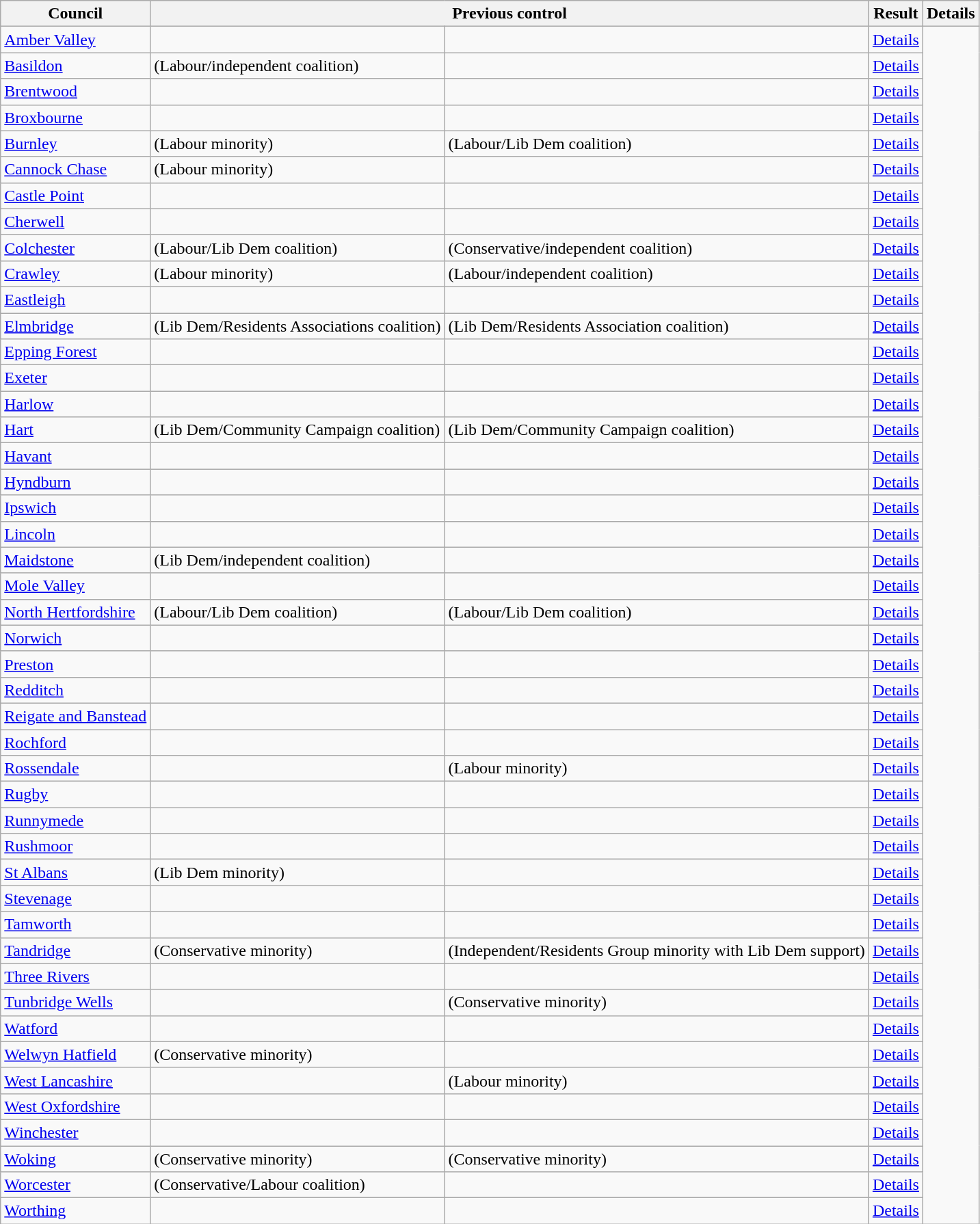<table class="wikitable">
<tr>
<th scope="col">Council</th>
<th colspan=2>Previous control</th>
<th colspan=2>Result</th>
<th colspan=2>Details</th>
</tr>
<tr>
<td><a href='#'>Amber Valley</a></td>
<td></td>
<td></td>
<td><a href='#'>Details</a></td>
</tr>
<tr>
<td><a href='#'>Basildon</a></td>
<td> (Labour/independent coalition)</td>
<td></td>
<td><a href='#'>Details</a></td>
</tr>
<tr>
<td><a href='#'>Brentwood</a></td>
<td></td>
<td></td>
<td><a href='#'>Details</a></td>
</tr>
<tr>
<td><a href='#'>Broxbourne</a></td>
<td></td>
<td></td>
<td><a href='#'>Details</a></td>
</tr>
<tr>
<td><a href='#'>Burnley</a></td>
<td> (Labour minority)</td>
<td> (Labour/Lib Dem coalition)</td>
<td><a href='#'>Details</a></td>
</tr>
<tr>
<td><a href='#'>Cannock Chase</a></td>
<td> (Labour minority)</td>
<td></td>
<td><a href='#'>Details</a></td>
</tr>
<tr>
<td><a href='#'>Castle Point</a></td>
<td></td>
<td></td>
<td><a href='#'>Details</a></td>
</tr>
<tr>
<td><a href='#'>Cherwell</a></td>
<td></td>
<td></td>
<td><a href='#'>Details</a></td>
</tr>
<tr>
<td><a href='#'>Colchester</a></td>
<td> (Labour/Lib Dem coalition)</td>
<td> (Conservative/independent coalition)</td>
<td><a href='#'>Details</a></td>
</tr>
<tr>
<td><a href='#'>Crawley</a></td>
<td> (Labour minority)</td>
<td> (Labour/independent coalition)</td>
<td><a href='#'>Details</a></td>
</tr>
<tr>
<td><a href='#'>Eastleigh</a></td>
<td></td>
<td></td>
<td><a href='#'>Details</a></td>
</tr>
<tr>
<td><a href='#'>Elmbridge</a></td>
<td> (Lib Dem/Residents Associations coalition)</td>
<td> (Lib Dem/Residents Association coalition)</td>
<td><a href='#'>Details</a></td>
</tr>
<tr>
<td><a href='#'>Epping Forest</a></td>
<td></td>
<td></td>
<td><a href='#'>Details</a></td>
</tr>
<tr>
<td><a href='#'>Exeter</a></td>
<td></td>
<td></td>
<td><a href='#'>Details</a></td>
</tr>
<tr>
<td><a href='#'>Harlow</a></td>
<td></td>
<td></td>
<td><a href='#'>Details</a></td>
</tr>
<tr>
<td><a href='#'>Hart</a></td>
<td> (Lib Dem/Community Campaign coalition)</td>
<td> (Lib Dem/Community Campaign coalition)</td>
<td><a href='#'>Details</a></td>
</tr>
<tr>
<td><a href='#'>Havant</a></td>
<td></td>
<td></td>
<td><a href='#'>Details</a></td>
</tr>
<tr>
<td><a href='#'>Hyndburn</a></td>
<td></td>
<td></td>
<td><a href='#'>Details</a></td>
</tr>
<tr>
<td><a href='#'>Ipswich</a></td>
<td></td>
<td></td>
<td><a href='#'>Details</a></td>
</tr>
<tr>
<td><a href='#'>Lincoln</a></td>
<td></td>
<td></td>
<td><a href='#'>Details</a></td>
</tr>
<tr>
<td><a href='#'>Maidstone</a></td>
<td> (Lib Dem/independent coalition)</td>
<td></td>
<td><a href='#'>Details</a></td>
</tr>
<tr>
<td><a href='#'>Mole Valley</a></td>
<td></td>
<td></td>
<td><a href='#'>Details</a></td>
</tr>
<tr>
<td><a href='#'>North Hertfordshire</a></td>
<td> (Labour/Lib Dem coalition)</td>
<td> (Labour/Lib Dem coalition)</td>
<td><a href='#'>Details</a></td>
</tr>
<tr>
<td><a href='#'>Norwich</a></td>
<td></td>
<td></td>
<td><a href='#'>Details</a></td>
</tr>
<tr>
<td><a href='#'>Preston</a></td>
<td></td>
<td></td>
<td><a href='#'>Details</a></td>
</tr>
<tr>
<td><a href='#'>Redditch</a></td>
<td></td>
<td></td>
<td><a href='#'>Details</a></td>
</tr>
<tr>
<td><a href='#'>Reigate and Banstead</a></td>
<td></td>
<td></td>
<td><a href='#'>Details</a></td>
</tr>
<tr>
<td><a href='#'>Rochford</a></td>
<td></td>
<td></td>
<td><a href='#'>Details</a></td>
</tr>
<tr>
<td><a href='#'>Rossendale</a></td>
<td></td>
<td> (Labour minority)</td>
<td><a href='#'>Details</a></td>
</tr>
<tr>
<td><a href='#'>Rugby</a></td>
<td></td>
<td></td>
<td><a href='#'>Details</a></td>
</tr>
<tr>
<td><a href='#'>Runnymede</a></td>
<td></td>
<td></td>
<td><a href='#'>Details</a></td>
</tr>
<tr>
<td><a href='#'>Rushmoor</a></td>
<td></td>
<td></td>
<td><a href='#'>Details</a></td>
</tr>
<tr>
<td><a href='#'>St Albans</a></td>
<td> (Lib Dem minority)</td>
<td></td>
<td><a href='#'>Details</a></td>
</tr>
<tr>
<td><a href='#'>Stevenage</a></td>
<td></td>
<td></td>
<td><a href='#'>Details</a></td>
</tr>
<tr>
<td><a href='#'>Tamworth</a></td>
<td></td>
<td></td>
<td><a href='#'>Details</a></td>
</tr>
<tr>
<td><a href='#'>Tandridge</a></td>
<td> (Conservative minority)</td>
<td> (Independent/Residents Group minority with Lib Dem support)</td>
<td><a href='#'>Details</a></td>
</tr>
<tr>
<td><a href='#'>Three Rivers</a></td>
<td></td>
<td></td>
<td><a href='#'>Details</a></td>
</tr>
<tr>
<td><a href='#'>Tunbridge Wells</a></td>
<td></td>
<td> (Conservative minority)</td>
<td><a href='#'>Details</a></td>
</tr>
<tr>
<td><a href='#'>Watford</a></td>
<td></td>
<td></td>
<td><a href='#'>Details</a></td>
</tr>
<tr>
<td><a href='#'>Welwyn Hatfield</a></td>
<td> (Conservative minority)</td>
<td></td>
<td><a href='#'>Details</a></td>
</tr>
<tr>
<td><a href='#'>West Lancashire</a></td>
<td></td>
<td> (Labour minority)</td>
<td><a href='#'>Details</a></td>
</tr>
<tr>
<td><a href='#'>West Oxfordshire</a></td>
<td></td>
<td></td>
<td><a href='#'>Details</a></td>
</tr>
<tr>
<td><a href='#'>Winchester</a></td>
<td></td>
<td></td>
<td><a href='#'>Details</a></td>
</tr>
<tr>
<td><a href='#'>Woking</a></td>
<td> (Conservative minority)</td>
<td> (Conservative minority)</td>
<td><a href='#'>Details</a></td>
</tr>
<tr>
<td><a href='#'>Worcester</a></td>
<td> (Conservative/Labour coalition)</td>
<td></td>
<td><a href='#'>Details</a></td>
</tr>
<tr>
<td><a href='#'>Worthing</a></td>
<td></td>
<td></td>
<td><a href='#'>Details</a></td>
</tr>
</table>
